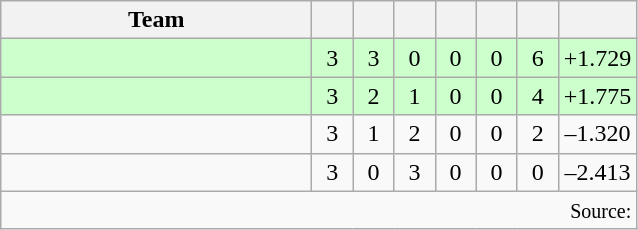<table class="wikitable" style="text-align:center">
<tr>
<th width=200>Team</th>
<th width=20></th>
<th width=20></th>
<th width=20></th>
<th width=20></th>
<th width=20></th>
<th width=20></th>
<th width=45></th>
</tr>
<tr style="background:#cfc">
<td style="text-align:left;"></td>
<td>3</td>
<td>3</td>
<td>0</td>
<td>0</td>
<td>0</td>
<td>6</td>
<td>+1.729</td>
</tr>
<tr style="background:#cfc">
<td style="text-align:left;"></td>
<td>3</td>
<td>2</td>
<td>1</td>
<td>0</td>
<td>0</td>
<td>4</td>
<td>+1.775</td>
</tr>
<tr>
<td style="text-align:left;"></td>
<td>3</td>
<td>1</td>
<td>2</td>
<td>0</td>
<td>0</td>
<td>2</td>
<td>–1.320</td>
</tr>
<tr>
<td style="text-align:left;"></td>
<td>3</td>
<td>0</td>
<td>3</td>
<td>0</td>
<td>0</td>
<td>0</td>
<td>–2.413</td>
</tr>
<tr>
<td colspan="8" style="text-align:right;"><small>Source: </small></td>
</tr>
</table>
